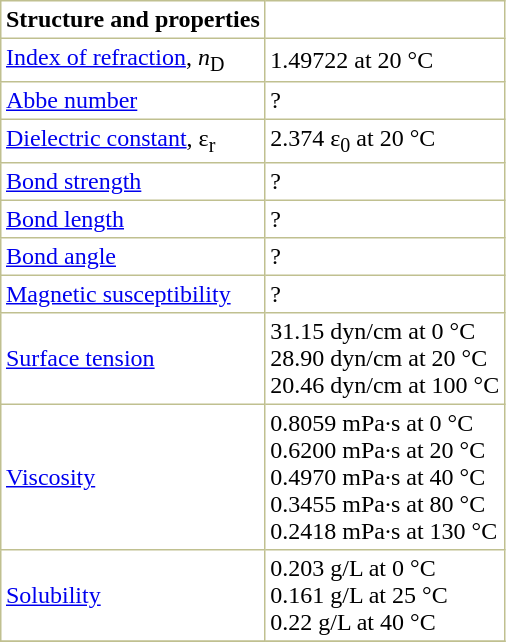<table border="1" cellspacing="0" cellpadding="3" style="margin: 0 0 0 0.5em; background: #FFFFFF; border-collapse: collapse; border-color: #C0C090;">
<tr>
<th>Structure and properties</th>
</tr>
<tr>
<td><a href='#'>Index of refraction</a>, <em>n</em><sub>D</sub></td>
<td>1.49722 at 20 °C </td>
</tr>
<tr>
<td><a href='#'>Abbe number</a></td>
<td>? </td>
</tr>
<tr>
<td><a href='#'>Dielectric constant</a>, ε<sub>r</sub></td>
<td>2.374 ε<sub>0</sub> at 20 °C </td>
</tr>
<tr>
<td><a href='#'>Bond strength</a></td>
<td>? </td>
</tr>
<tr>
<td><a href='#'>Bond length</a></td>
<td>? </td>
</tr>
<tr>
<td><a href='#'>Bond angle</a></td>
<td>? </td>
</tr>
<tr>
<td><a href='#'>Magnetic susceptibility</a></td>
<td>? </td>
</tr>
<tr>
<td><a href='#'>Surface tension</a></td>
<td>31.15 dyn/cm at 0 °C<br>28.90 dyn/cm at 20 °C<br>20.46 dyn/cm at 100 °C</td>
</tr>
<tr>
<td><a href='#'>Viscosity</a></td>
<td>0.8059 mPa·s at 0 °C<br>0.6200 mPa·s at 20 °C<br>0.4970 mPa·s at 40 °C<br>0.3455 mPa·s at 80 °C<br>0.2418 mPa·s at 130 °C</td>
</tr>
<tr>
<td><a href='#'>Solubility</a></td>
<td>0.203 g/L at 0 °C<br> 0.161 g/L at 25 °C<br> 0.22 g/L at 40 °C<br></td>
</tr>
<tr>
</tr>
</table>
